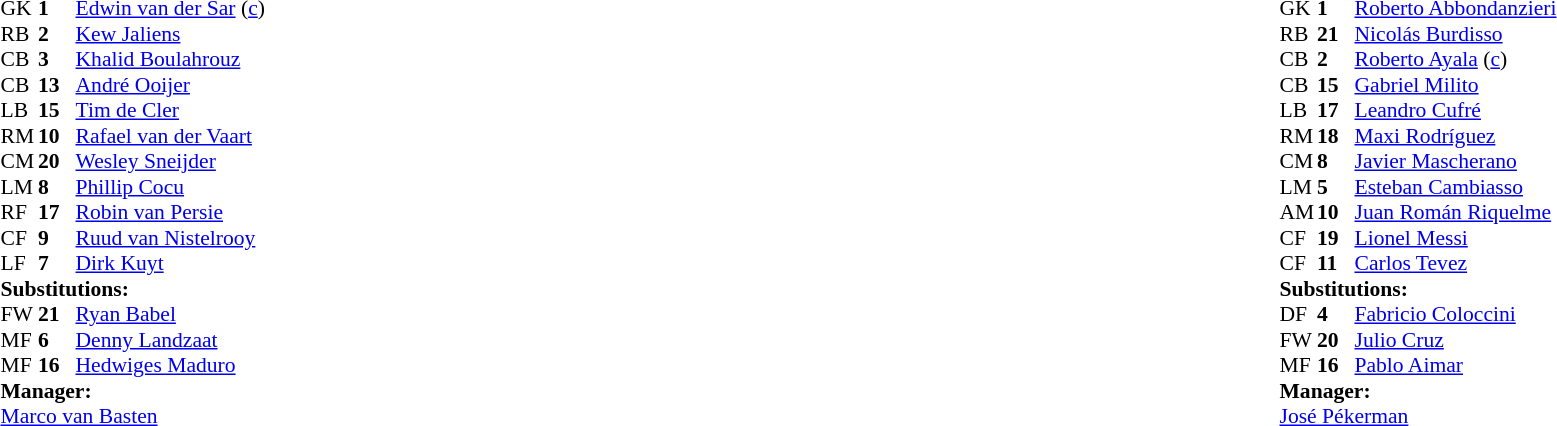<table width="100%">
<tr>
<td valign="top" width="40%"><br><table style="font-size: 90%" cellspacing="0" cellpadding="0">
<tr>
<th width="25"></th>
<th width="25"></th>
</tr>
<tr>
<td>GK</td>
<td><strong>1</strong></td>
<td><a href='#'>Edwin van der Sar</a> (<a href='#'>c</a>)</td>
</tr>
<tr>
<td>RB</td>
<td><strong>2</strong></td>
<td><a href='#'>Kew Jaliens</a></td>
</tr>
<tr>
<td>CB</td>
<td><strong>3</strong></td>
<td><a href='#'>Khalid Boulahrouz</a></td>
</tr>
<tr>
<td>CB</td>
<td><strong>13</strong></td>
<td><a href='#'>André Ooijer</a></td>
<td></td>
</tr>
<tr>
<td>LB</td>
<td><strong>15</strong></td>
<td><a href='#'>Tim de Cler</a></td>
<td></td>
</tr>
<tr>
<td>RM</td>
<td><strong>10</strong></td>
<td><a href='#'>Rafael van der Vaart</a></td>
</tr>
<tr>
<td>CM</td>
<td><strong>20</strong></td>
<td><a href='#'>Wesley Sneijder</a></td>
<td></td>
<td></td>
</tr>
<tr>
<td>LM</td>
<td><strong>8</strong></td>
<td><a href='#'>Phillip Cocu</a></td>
</tr>
<tr>
<td>RF</td>
<td><strong>17</strong></td>
<td><a href='#'>Robin van Persie</a></td>
<td></td>
<td></td>
</tr>
<tr>
<td>CF</td>
<td><strong>9</strong></td>
<td><a href='#'>Ruud van Nistelrooy</a></td>
<td></td>
<td></td>
</tr>
<tr>
<td>LF</td>
<td><strong>7</strong></td>
<td><a href='#'>Dirk Kuyt</a></td>
<td></td>
</tr>
<tr>
<td colspan=3><strong>Substitutions:</strong></td>
</tr>
<tr>
<td>FW</td>
<td><strong>21</strong></td>
<td><a href='#'>Ryan Babel</a></td>
<td></td>
<td></td>
</tr>
<tr>
<td>MF</td>
<td><strong>6</strong></td>
<td><a href='#'>Denny Landzaat</a></td>
<td></td>
<td></td>
</tr>
<tr>
<td>MF</td>
<td><strong>16</strong></td>
<td><a href='#'>Hedwiges Maduro</a></td>
<td></td>
<td></td>
</tr>
<tr>
<td colspan=3><strong>Manager:</strong></td>
</tr>
<tr>
<td colspan="4"><a href='#'>Marco van Basten</a></td>
</tr>
</table>
</td>
<td valign="top"></td>
<td valign="top" width="50%"><br><table style="font-size: 90%" cellspacing="0" cellpadding="0" align=center>
<tr>
<th width="25"></th>
<th width="25"></th>
</tr>
<tr>
<td>GK</td>
<td><strong>1</strong></td>
<td><a href='#'>Roberto Abbondanzieri</a></td>
</tr>
<tr>
<td>RB</td>
<td><strong>21</strong></td>
<td><a href='#'>Nicolás Burdisso</a></td>
<td></td>
<td></td>
</tr>
<tr>
<td>CB</td>
<td><strong>2</strong></td>
<td><a href='#'>Roberto Ayala</a> (<a href='#'>c</a>)</td>
</tr>
<tr>
<td>CB</td>
<td><strong>15</strong></td>
<td><a href='#'>Gabriel Milito</a></td>
</tr>
<tr>
<td>LB</td>
<td><strong>17</strong></td>
<td><a href='#'>Leandro Cufré</a></td>
</tr>
<tr>
<td>RM</td>
<td><strong>18</strong></td>
<td><a href='#'>Maxi Rodríguez</a></td>
</tr>
<tr>
<td>CM</td>
<td><strong>8</strong></td>
<td><a href='#'>Javier Mascherano</a></td>
<td></td>
</tr>
<tr>
<td>LM</td>
<td><strong>5</strong></td>
<td><a href='#'>Esteban Cambiasso</a></td>
<td></td>
</tr>
<tr>
<td>AM</td>
<td><strong>10</strong></td>
<td><a href='#'>Juan Román Riquelme</a></td>
<td></td>
<td></td>
</tr>
<tr>
<td>CF</td>
<td><strong>19</strong></td>
<td><a href='#'>Lionel Messi</a></td>
<td></td>
<td></td>
</tr>
<tr>
<td>CF</td>
<td><strong>11</strong></td>
<td><a href='#'>Carlos Tevez</a></td>
</tr>
<tr>
<td colspan=3><strong>Substitutions:</strong></td>
</tr>
<tr>
<td>DF</td>
<td><strong>4</strong></td>
<td><a href='#'>Fabricio Coloccini</a></td>
<td></td>
<td></td>
</tr>
<tr>
<td>FW</td>
<td><strong>20</strong></td>
<td><a href='#'>Julio Cruz</a></td>
<td></td>
<td></td>
</tr>
<tr>
<td>MF</td>
<td><strong>16</strong></td>
<td><a href='#'>Pablo Aimar</a></td>
<td></td>
<td></td>
</tr>
<tr>
<td colspan=3><strong>Manager:</strong></td>
</tr>
<tr>
<td colspan="4"><a href='#'>José Pékerman</a></td>
</tr>
</table>
</td>
</tr>
</table>
